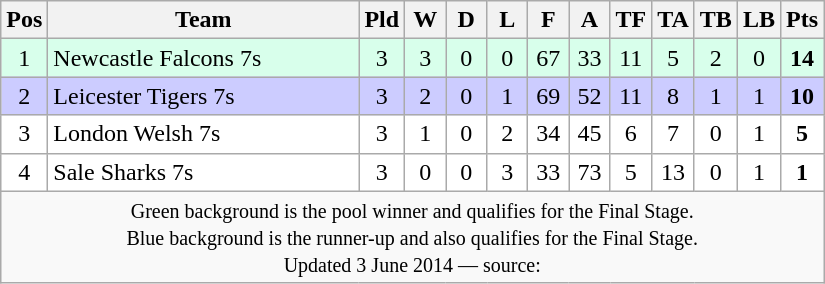<table class="wikitable" style="text-align: center;">
<tr>
<th width="20">Pos</th>
<th width="200">Team</th>
<th width="20">Pld</th>
<th width="20">W</th>
<th width="20">D</th>
<th width="20">L</th>
<th width="20">F</th>
<th width="20">A</th>
<th width="20">TF</th>
<th width="20">TA</th>
<th width="20">TB</th>
<th width="20">LB</th>
<th width="20">Pts</th>
</tr>
<tr bgcolor=#d8ffeb>
<td>1</td>
<td align=left>Newcastle Falcons 7s</td>
<td>3</td>
<td>3</td>
<td>0</td>
<td>0</td>
<td>67</td>
<td>33</td>
<td>11</td>
<td>5</td>
<td>2</td>
<td>0</td>
<td><strong>14</strong></td>
</tr>
<tr bgcolor=#ccccff>
<td>2</td>
<td align=left>Leicester Tigers 7s</td>
<td>3</td>
<td>2</td>
<td>0</td>
<td>1</td>
<td>69</td>
<td>52</td>
<td>11</td>
<td>8</td>
<td>1</td>
<td>1</td>
<td><strong>10</strong></td>
</tr>
<tr bgcolor=#ffffff>
<td>3</td>
<td align=left>London Welsh 7s</td>
<td>3</td>
<td>1</td>
<td>0</td>
<td>2</td>
<td>34</td>
<td>45</td>
<td>6</td>
<td>7</td>
<td>0</td>
<td>1</td>
<td><strong>5</strong></td>
</tr>
<tr bgcolor=#ffffff>
<td>4</td>
<td align=left>Sale Sharks 7s</td>
<td>3</td>
<td>0</td>
<td>0</td>
<td>3</td>
<td>33</td>
<td>73</td>
<td>5</td>
<td>13</td>
<td>0</td>
<td>1</td>
<td><strong>1</strong></td>
</tr>
<tr align=center>
<td colspan="13" style="border:0px"><small>Green background is the pool winner and qualifies for the Final Stage.<br>Blue background is the runner-up and also qualifies for the Final Stage.<br>Updated 3 June 2014 — source: </small></td>
</tr>
</table>
